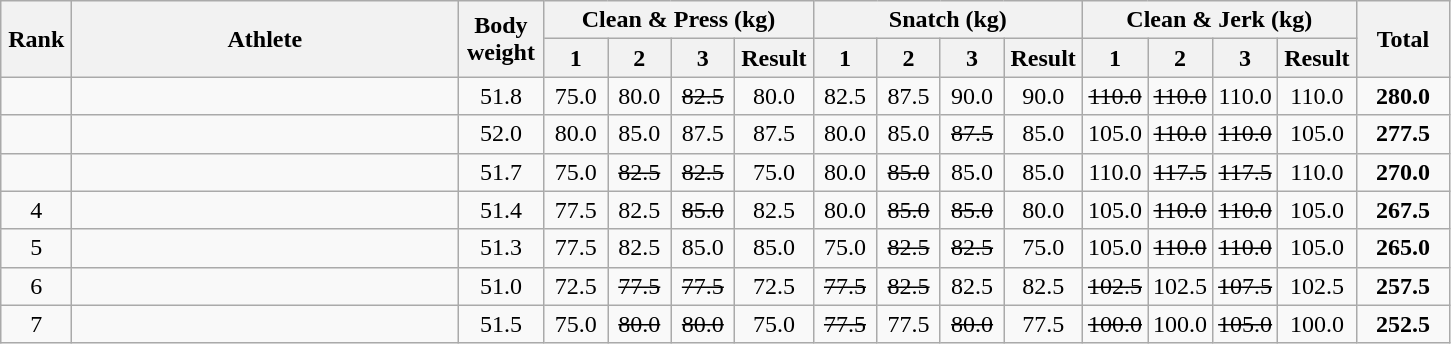<table class = "wikitable" style="text-align:center;">
<tr>
<th rowspan=2 width=40>Rank</th>
<th rowspan=2 width=250>Athlete</th>
<th rowspan=2 width=50>Body weight</th>
<th colspan=4>Clean & Press (kg)</th>
<th colspan=4>Snatch (kg)</th>
<th colspan=4>Clean & Jerk (kg)</th>
<th rowspan=2 width=55>Total</th>
</tr>
<tr>
<th width=35>1</th>
<th width=35>2</th>
<th width=35>3</th>
<th width=45>Result</th>
<th width=35>1</th>
<th width=35>2</th>
<th width=35>3</th>
<th width=45>Result</th>
<th width=35>1</th>
<th width=35>2</th>
<th width=35>3</th>
<th width=45>Result</th>
</tr>
<tr>
<td></td>
<td align=left></td>
<td>51.8</td>
<td>75.0</td>
<td>80.0</td>
<td><s>82.5</s></td>
<td>80.0</td>
<td>82.5</td>
<td>87.5</td>
<td>90.0</td>
<td>90.0</td>
<td><s>110.0</s></td>
<td><s>110.0</s></td>
<td>110.0</td>
<td>110.0</td>
<td><strong>280.0</strong></td>
</tr>
<tr>
<td></td>
<td align=left></td>
<td>52.0</td>
<td>80.0</td>
<td>85.0</td>
<td>87.5</td>
<td>87.5</td>
<td>80.0</td>
<td>85.0</td>
<td><s>87.5</s></td>
<td>85.0</td>
<td>105.0</td>
<td><s>110.0</s></td>
<td><s>110.0</s></td>
<td>105.0</td>
<td><strong>277.5</strong></td>
</tr>
<tr>
<td></td>
<td align=left></td>
<td>51.7</td>
<td>75.0</td>
<td><s>82.5</s></td>
<td><s>82.5</s></td>
<td>75.0</td>
<td>80.0</td>
<td><s>85.0</s></td>
<td>85.0</td>
<td>85.0</td>
<td>110.0</td>
<td><s>117.5</s></td>
<td><s>117.5</s></td>
<td>110.0</td>
<td><strong>270.0</strong></td>
</tr>
<tr>
<td>4</td>
<td align=left></td>
<td>51.4</td>
<td>77.5</td>
<td>82.5</td>
<td><s>85.0</s></td>
<td>82.5</td>
<td>80.0</td>
<td><s>85.0</s></td>
<td><s>85.0</s></td>
<td>80.0</td>
<td>105.0</td>
<td><s>110.0</s></td>
<td><s>110.0</s></td>
<td>105.0</td>
<td><strong>267.5</strong></td>
</tr>
<tr>
<td>5</td>
<td align=left></td>
<td>51.3</td>
<td>77.5</td>
<td>82.5</td>
<td>85.0</td>
<td>85.0</td>
<td>75.0</td>
<td><s>82.5</s></td>
<td><s>82.5</s></td>
<td>75.0</td>
<td>105.0</td>
<td><s>110.0</s></td>
<td><s>110.0</s></td>
<td>105.0</td>
<td><strong>265.0</strong></td>
</tr>
<tr>
<td>6</td>
<td align=left></td>
<td>51.0</td>
<td>72.5</td>
<td><s>77.5</s></td>
<td><s>77.5</s></td>
<td>72.5</td>
<td><s>77.5</s></td>
<td><s>82.5</s></td>
<td>82.5</td>
<td>82.5</td>
<td><s>102.5</s></td>
<td>102.5</td>
<td><s>107.5</s></td>
<td>102.5</td>
<td><strong>257.5</strong></td>
</tr>
<tr>
<td>7</td>
<td align=left></td>
<td>51.5</td>
<td>75.0</td>
<td><s>80.0</s></td>
<td><s>80.0</s></td>
<td>75.0</td>
<td><s>77.5</s></td>
<td>77.5</td>
<td><s>80.0</s></td>
<td>77.5</td>
<td><s>100.0</s></td>
<td>100.0</td>
<td><s>105.0</s></td>
<td>100.0</td>
<td><strong>252.5</strong></td>
</tr>
</table>
